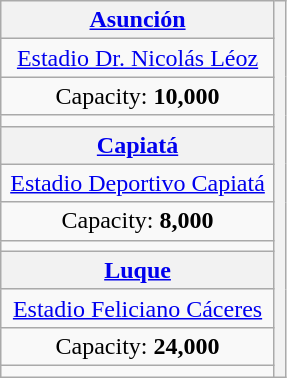<table class=wikitable style="text-align:center">
<tr>
<th width=175><a href='#'>Asunción</a></th>
<th rowspan=12><br></th>
</tr>
<tr>
<td><a href='#'>Estadio Dr. Nicolás Léoz</a></td>
</tr>
<tr>
<td>Capacity: <strong>10,000</strong></td>
</tr>
<tr>
<td></td>
</tr>
<tr>
<th><a href='#'>Capiatá</a></th>
</tr>
<tr>
<td><a href='#'>Estadio Deportivo Capiatá</a></td>
</tr>
<tr>
<td>Capacity: <strong>8,000</strong></td>
</tr>
<tr>
<td></td>
</tr>
<tr>
<th><a href='#'>Luque</a></th>
</tr>
<tr>
<td><a href='#'>Estadio Feliciano Cáceres</a></td>
</tr>
<tr>
<td>Capacity: <strong>24,000</strong></td>
</tr>
<tr>
<td></td>
</tr>
</table>
